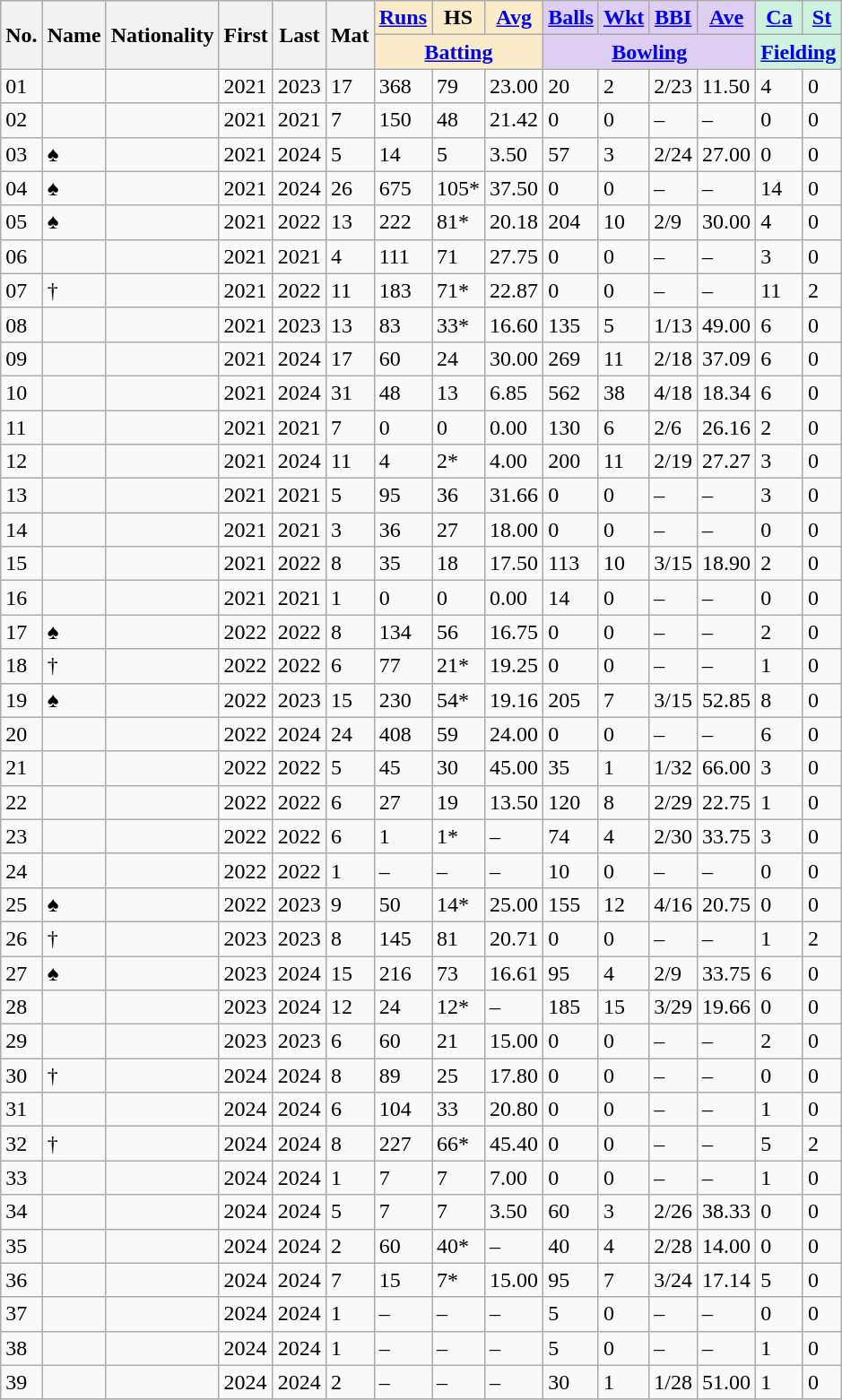<table class="wikitable sortable">
<tr align="center">
<th rowspan="2">No.</th>
<th rowspan="2">Name</th>
<th rowspan="2">Nationality</th>
<th rowspan="2">First</th>
<th rowspan="2">Last</th>
<th rowspan="2">Mat</th>
<th style="background:#faecc8"><a href='#'>Runs</a></th>
<th style="background:#faecc8">HS</th>
<th style="background:#faecc8"><a href='#'>Avg</a></th>
<th style="background:#ddcef2"><a href='#'>Balls</a></th>
<th style="background:#ddcef2"><a href='#'>Wkt</a></th>
<th style="background:#ddcef2"><a href='#'>BBI</a></th>
<th style="background:#ddcef2"><a href='#'>Ave</a></th>
<th style="background:#cef2e0"><a href='#'>Ca</a></th>
<th style="background:#cef2e0"><a href='#'>St</a></th>
</tr>
<tr class="unsortable">
<th colspan=3 style="background:#faecc8"><a href='#'>Batting</a></th>
<th colspan=4 style="background:#ddcef2"><a href='#'>Bowling</a></th>
<th colspan=2 style="background:#cef2e0"><a href='#'>Fielding</a></th>
</tr>
<tr>
<td><span>0</span>1</td>
<td></td>
<td></td>
<td>2021</td>
<td>2023</td>
<td>17</td>
<td>368</td>
<td>79</td>
<td>23.00</td>
<td>20</td>
<td>2</td>
<td>2/23</td>
<td>11.50</td>
<td>4</td>
<td>0</td>
</tr>
<tr>
<td><span>0</span>2</td>
<td><strong></strong></td>
<td></td>
<td>2021</td>
<td>2021</td>
<td>7</td>
<td>150</td>
<td>48</td>
<td>21.42</td>
<td>0</td>
<td>0</td>
<td>–</td>
<td>–</td>
<td>0</td>
<td>0</td>
</tr>
<tr>
<td><span>0</span>3</td>
<td> ♠</td>
<td></td>
<td>2021</td>
<td>2024</td>
<td>5</td>
<td>14</td>
<td>5</td>
<td>3.50</td>
<td>57</td>
<td>3</td>
<td>2/24</td>
<td>27.00</td>
<td>0</td>
<td>0</td>
</tr>
<tr>
<td><span>0</span>4</td>
<td> ♠</td>
<td></td>
<td>2021</td>
<td>2024</td>
<td>26</td>
<td>675</td>
<td>105*</td>
<td>37.50</td>
<td>0</td>
<td>0</td>
<td>–</td>
<td>–</td>
<td>14</td>
<td>0</td>
</tr>
<tr>
<td><span>0</span>5</td>
<td> ♠</td>
<td></td>
<td>2021</td>
<td>2022</td>
<td>13</td>
<td>222</td>
<td>81*</td>
<td>20.18</td>
<td>204</td>
<td>10</td>
<td>2/9</td>
<td>30.00</td>
<td>4</td>
<td>0</td>
</tr>
<tr>
<td><span>0</span>6</td>
<td></td>
<td></td>
<td>2021</td>
<td>2021</td>
<td>4</td>
<td>111</td>
<td>71</td>
<td>27.75</td>
<td>0</td>
<td>0</td>
<td>–</td>
<td>–</td>
<td>3</td>
<td>0</td>
</tr>
<tr>
<td><span>0</span>7</td>
<td> †</td>
<td></td>
<td>2021</td>
<td>2022</td>
<td>11</td>
<td>183</td>
<td>71*</td>
<td>22.87</td>
<td>0</td>
<td>0</td>
<td>–</td>
<td>–</td>
<td>11</td>
<td>2</td>
</tr>
<tr>
<td><span>0</span>8</td>
<td></td>
<td></td>
<td>2021</td>
<td>2023</td>
<td>13</td>
<td>83</td>
<td>33*</td>
<td>16.60</td>
<td>135</td>
<td>5</td>
<td>1/13</td>
<td>49.00</td>
<td>6</td>
<td>0</td>
</tr>
<tr>
<td><span>0</span>9</td>
<td></td>
<td></td>
<td>2021</td>
<td>2024</td>
<td>17</td>
<td>60</td>
<td>24</td>
<td>30.00</td>
<td>269</td>
<td>11</td>
<td>2/18</td>
<td>37.09</td>
<td>6</td>
<td>0</td>
</tr>
<tr>
<td>10</td>
<td></td>
<td></td>
<td>2021</td>
<td>2024</td>
<td>31</td>
<td>48</td>
<td>13</td>
<td>6.85</td>
<td>562</td>
<td>38</td>
<td>4/18</td>
<td>18.34</td>
<td>6</td>
<td>0</td>
</tr>
<tr>
<td>11</td>
<td><strong></strong></td>
<td></td>
<td>2021</td>
<td>2021</td>
<td>7</td>
<td>0</td>
<td>0</td>
<td>0.00</td>
<td>130</td>
<td>6</td>
<td>2/6</td>
<td>26.16</td>
<td>2</td>
<td>0</td>
</tr>
<tr>
<td>12</td>
<td></td>
<td></td>
<td>2021</td>
<td>2024</td>
<td>11</td>
<td>4</td>
<td>2*</td>
<td>4.00</td>
<td>200</td>
<td>11</td>
<td>2/19</td>
<td>27.27</td>
<td>3</td>
<td>0</td>
</tr>
<tr>
<td>13</td>
<td><strong></strong></td>
<td></td>
<td>2021</td>
<td>2021</td>
<td>5</td>
<td>95</td>
<td>36</td>
<td>31.66</td>
<td>0</td>
<td>0</td>
<td>–</td>
<td>–</td>
<td>3</td>
<td>0</td>
</tr>
<tr>
<td>14</td>
<td></td>
<td></td>
<td>2021</td>
<td>2021</td>
<td>3</td>
<td>36</td>
<td>27</td>
<td>18.00</td>
<td>0</td>
<td>0</td>
<td>–</td>
<td>–</td>
<td>0</td>
<td>0</td>
</tr>
<tr>
<td>15</td>
<td></td>
<td></td>
<td>2021</td>
<td>2022</td>
<td>8</td>
<td>35</td>
<td>18</td>
<td>17.50</td>
<td>113</td>
<td>10</td>
<td>3/15</td>
<td>18.90</td>
<td>2</td>
<td>0</td>
</tr>
<tr>
<td>16</td>
<td></td>
<td></td>
<td>2021</td>
<td>2021</td>
<td>1</td>
<td>0</td>
<td>0</td>
<td>0.00</td>
<td>14</td>
<td>0</td>
<td>–</td>
<td>–</td>
<td>0</td>
<td>0</td>
</tr>
<tr>
<td>17</td>
<td><strong></strong> ♠</td>
<td></td>
<td>2022</td>
<td>2022</td>
<td>8</td>
<td>134</td>
<td>56</td>
<td>16.75</td>
<td>0</td>
<td>0</td>
<td>–</td>
<td>–</td>
<td>2</td>
<td>0</td>
</tr>
<tr>
<td>18</td>
<td> †</td>
<td></td>
<td>2022</td>
<td>2022</td>
<td>6</td>
<td>77</td>
<td>21*</td>
<td>19.25</td>
<td>0</td>
<td>0</td>
<td>–</td>
<td>–</td>
<td>1</td>
<td>0</td>
</tr>
<tr>
<td>19</td>
<td><strong></strong> ♠</td>
<td></td>
<td>2022</td>
<td>2023</td>
<td>15</td>
<td>230</td>
<td>54*</td>
<td>19.16</td>
<td>205</td>
<td>7</td>
<td>3/15</td>
<td>52.85</td>
<td>8</td>
<td>0</td>
</tr>
<tr>
<td>20</td>
<td></td>
<td></td>
<td>2022</td>
<td>2024</td>
<td>24</td>
<td>408</td>
<td>59</td>
<td>24.00</td>
<td>0</td>
<td>0</td>
<td>–</td>
<td>–</td>
<td>6</td>
<td>0</td>
</tr>
<tr>
<td>21</td>
<td></td>
<td></td>
<td>2022</td>
<td>2022</td>
<td>5</td>
<td>45</td>
<td>30</td>
<td>45.00</td>
<td>35</td>
<td>1</td>
<td>1/32</td>
<td>66.00</td>
<td>3</td>
<td>0</td>
</tr>
<tr>
<td>22</td>
<td><strong></strong></td>
<td></td>
<td>2022</td>
<td>2022</td>
<td>6</td>
<td>27</td>
<td>19</td>
<td>13.50</td>
<td>120</td>
<td>8</td>
<td>2/29</td>
<td>22.75</td>
<td>1</td>
<td>0</td>
</tr>
<tr>
<td>23</td>
<td></td>
<td></td>
<td>2022</td>
<td>2022</td>
<td>6</td>
<td>1</td>
<td>1*</td>
<td>–</td>
<td>74</td>
<td>4</td>
<td>2/30</td>
<td>33.75</td>
<td>3</td>
<td>0</td>
</tr>
<tr>
<td>24</td>
<td><strong></strong></td>
<td></td>
<td>2022</td>
<td>2022</td>
<td>1</td>
<td>–</td>
<td>–</td>
<td>–</td>
<td>10</td>
<td>0</td>
<td>–</td>
<td>–</td>
<td>0</td>
<td>0</td>
</tr>
<tr>
<td>25</td>
<td><strong></strong> ♠</td>
<td></td>
<td>2022</td>
<td>2023</td>
<td>9</td>
<td>50</td>
<td>14*</td>
<td>25.00</td>
<td>155</td>
<td>12</td>
<td>4/16</td>
<td>20.75</td>
<td>0</td>
<td>0</td>
</tr>
<tr>
<td>26</td>
<td> †</td>
<td></td>
<td>2023</td>
<td>2023</td>
<td>8</td>
<td>145</td>
<td>81</td>
<td>20.71</td>
<td>0</td>
<td>0</td>
<td>–</td>
<td>–</td>
<td>1</td>
<td>2</td>
</tr>
<tr>
<td>27</td>
<td><strong></strong> ♠</td>
<td></td>
<td>2023</td>
<td>2024</td>
<td>15</td>
<td>216</td>
<td>73</td>
<td>16.61</td>
<td>95</td>
<td>4</td>
<td>2/9</td>
<td>33.75</td>
<td>6</td>
<td>0</td>
</tr>
<tr>
<td>28</td>
<td></td>
<td></td>
<td>2023</td>
<td>2024</td>
<td>12</td>
<td>24</td>
<td>12*</td>
<td>–</td>
<td>185</td>
<td>15</td>
<td>3/29</td>
<td>19.66</td>
<td>0</td>
<td>0</td>
</tr>
<tr>
<td>29</td>
<td></td>
<td></td>
<td>2023</td>
<td>2023</td>
<td>6</td>
<td>60</td>
<td>21</td>
<td>15.00</td>
<td>0</td>
<td>0</td>
<td>–</td>
<td>–</td>
<td>2</td>
<td>0</td>
</tr>
<tr>
<td>30</td>
<td> †</td>
<td></td>
<td>2024</td>
<td>2024</td>
<td>8</td>
<td>89</td>
<td>25</td>
<td>17.80</td>
<td>0</td>
<td>0</td>
<td>–</td>
<td>–</td>
<td>0</td>
<td>0</td>
</tr>
<tr>
<td>31</td>
<td></td>
<td></td>
<td>2024</td>
<td>2024</td>
<td>6</td>
<td>104</td>
<td>33</td>
<td>20.80</td>
<td>0</td>
<td>0</td>
<td>–</td>
<td>–</td>
<td>1</td>
<td>0</td>
</tr>
<tr>
<td>32</td>
<td><strong></strong> †</td>
<td></td>
<td>2024</td>
<td>2024</td>
<td>8</td>
<td>227</td>
<td>66*</td>
<td>45.40</td>
<td>0</td>
<td>0</td>
<td>–</td>
<td>–</td>
<td>5</td>
<td>2</td>
</tr>
<tr>
<td>33</td>
<td></td>
<td></td>
<td>2024</td>
<td>2024</td>
<td>1</td>
<td>7</td>
<td>7</td>
<td>7.00</td>
<td>0</td>
<td>0</td>
<td>–</td>
<td>–</td>
<td>1</td>
<td>0</td>
</tr>
<tr>
<td>34</td>
<td></td>
<td></td>
<td>2024</td>
<td>2024</td>
<td>5</td>
<td>7</td>
<td>7</td>
<td>3.50</td>
<td>60</td>
<td>3</td>
<td>2/26</td>
<td>38.33</td>
<td>0</td>
<td>0</td>
</tr>
<tr>
<td>35</td>
<td><strong></strong></td>
<td></td>
<td>2024</td>
<td>2024</td>
<td>2</td>
<td>60</td>
<td>40*</td>
<td>–</td>
<td>40</td>
<td>4</td>
<td>2/28</td>
<td>14.00</td>
<td>0</td>
<td>0</td>
</tr>
<tr>
<td>36</td>
<td><strong></strong></td>
<td></td>
<td>2024</td>
<td>2024</td>
<td>7</td>
<td>15</td>
<td>7*</td>
<td>15.00</td>
<td>95</td>
<td>7</td>
<td>3/24</td>
<td>17.14</td>
<td>5</td>
<td>0</td>
</tr>
<tr>
<td>37</td>
<td></td>
<td></td>
<td>2024</td>
<td>2024</td>
<td>1</td>
<td>–</td>
<td>–</td>
<td>–</td>
<td>5</td>
<td>0</td>
<td>–</td>
<td>–</td>
<td>0</td>
<td>0</td>
</tr>
<tr>
<td>38</td>
<td></td>
<td></td>
<td>2024</td>
<td>2024</td>
<td>1</td>
<td>–</td>
<td>–</td>
<td>–</td>
<td>5</td>
<td>0</td>
<td>–</td>
<td>–</td>
<td>1</td>
<td>0</td>
</tr>
<tr>
<td>39</td>
<td></td>
<td></td>
<td>2024</td>
<td>2024</td>
<td>2</td>
<td>–</td>
<td>–</td>
<td>–</td>
<td>30</td>
<td>1</td>
<td>1/28</td>
<td>51.00</td>
<td>1</td>
<td>0</td>
</tr>
</table>
